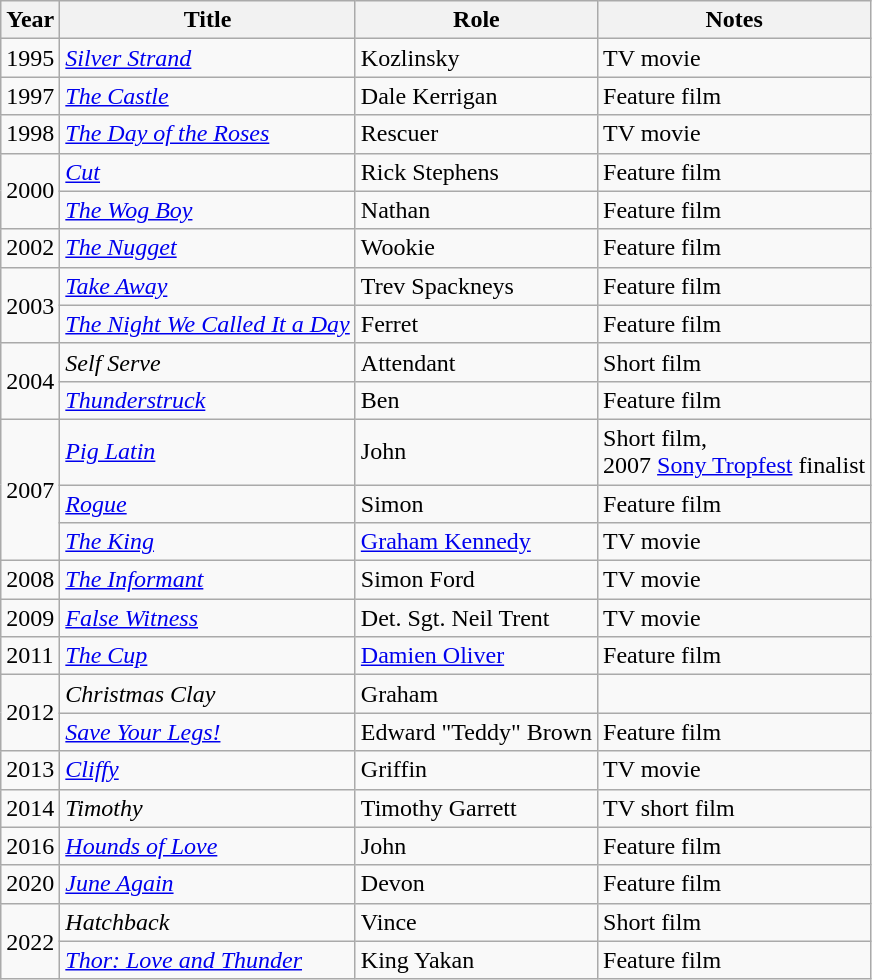<table class="wikitable sortable">
<tr>
<th>Year</th>
<th>Title</th>
<th>Role</th>
<th>Notes</th>
</tr>
<tr>
<td>1995</td>
<td><em><a href='#'>Silver Strand</a></em></td>
<td>Kozlinsky</td>
<td>TV movie</td>
</tr>
<tr>
<td>1997</td>
<td><em><a href='#'>The Castle</a></em></td>
<td>Dale Kerrigan</td>
<td>Feature film</td>
</tr>
<tr>
<td>1998</td>
<td><em><a href='#'>The Day of the Roses</a></em></td>
<td>Rescuer</td>
<td>TV movie</td>
</tr>
<tr>
<td rowspan="2">2000</td>
<td><em><a href='#'>Cut</a></em></td>
<td>Rick Stephens</td>
<td>Feature film</td>
</tr>
<tr>
<td><em><a href='#'>The Wog Boy</a></em></td>
<td>Nathan</td>
<td>Feature film</td>
</tr>
<tr>
<td>2002</td>
<td><em><a href='#'>The Nugget</a></em></td>
<td>Wookie</td>
<td>Feature film</td>
</tr>
<tr>
<td rowspan="2">2003</td>
<td><em><a href='#'>Take Away</a></em></td>
<td>Trev Spackneys</td>
<td>Feature film</td>
</tr>
<tr>
<td><em><a href='#'>The Night We Called It a Day</a></em></td>
<td>Ferret</td>
<td>Feature film</td>
</tr>
<tr>
<td rowspan="2">2004</td>
<td><em>Self Serve</em></td>
<td>Attendant</td>
<td>Short film</td>
</tr>
<tr>
<td><em><a href='#'>Thunderstruck</a></em></td>
<td>Ben</td>
<td>Feature film</td>
</tr>
<tr>
<td rowspan="3">2007</td>
<td><a href='#'><em>Pig Latin</em></a></td>
<td>John</td>
<td>Short film,<br>2007 <a href='#'>Sony Tropfest</a> finalist</td>
</tr>
<tr>
<td><em><a href='#'>Rogue</a></em></td>
<td>Simon</td>
<td>Feature film</td>
</tr>
<tr>
<td><em><a href='#'>The King</a></em></td>
<td><a href='#'>Graham Kennedy</a></td>
<td>TV movie</td>
</tr>
<tr>
<td>2008</td>
<td><em><a href='#'>The Informant</a></em></td>
<td>Simon Ford</td>
<td>TV movie</td>
</tr>
<tr>
<td>2009</td>
<td><em><a href='#'>False Witness</a></em></td>
<td>Det. Sgt. Neil Trent</td>
<td>TV movie</td>
</tr>
<tr>
<td>2011</td>
<td><em><a href='#'>The Cup</a></em></td>
<td><a href='#'>Damien Oliver</a></td>
<td>Feature film</td>
</tr>
<tr>
<td rowspan="2">2012</td>
<td><em>Christmas Clay</em></td>
<td>Graham</td>
<td></td>
</tr>
<tr>
<td><em><a href='#'>Save Your Legs!</a></em></td>
<td>Edward "Teddy" Brown</td>
<td>Feature film</td>
</tr>
<tr>
<td>2013</td>
<td><em><a href='#'>Cliffy</a></em></td>
<td>Griffin</td>
<td>TV movie</td>
</tr>
<tr>
<td>2014</td>
<td><em>Timothy</em></td>
<td>Timothy Garrett</td>
<td>TV short film</td>
</tr>
<tr>
<td>2016</td>
<td><em><a href='#'>Hounds of Love</a></em></td>
<td>John</td>
<td>Feature film</td>
</tr>
<tr>
<td>2020</td>
<td><em><a href='#'>June Again</a></em></td>
<td>Devon</td>
<td>Feature film</td>
</tr>
<tr>
<td rowspan="2">2022</td>
<td><em>Hatchback</em></td>
<td>Vince</td>
<td>Short film</td>
</tr>
<tr>
<td><em><a href='#'>Thor: Love and Thunder</a></em></td>
<td>King Yakan</td>
<td>Feature film</td>
</tr>
</table>
